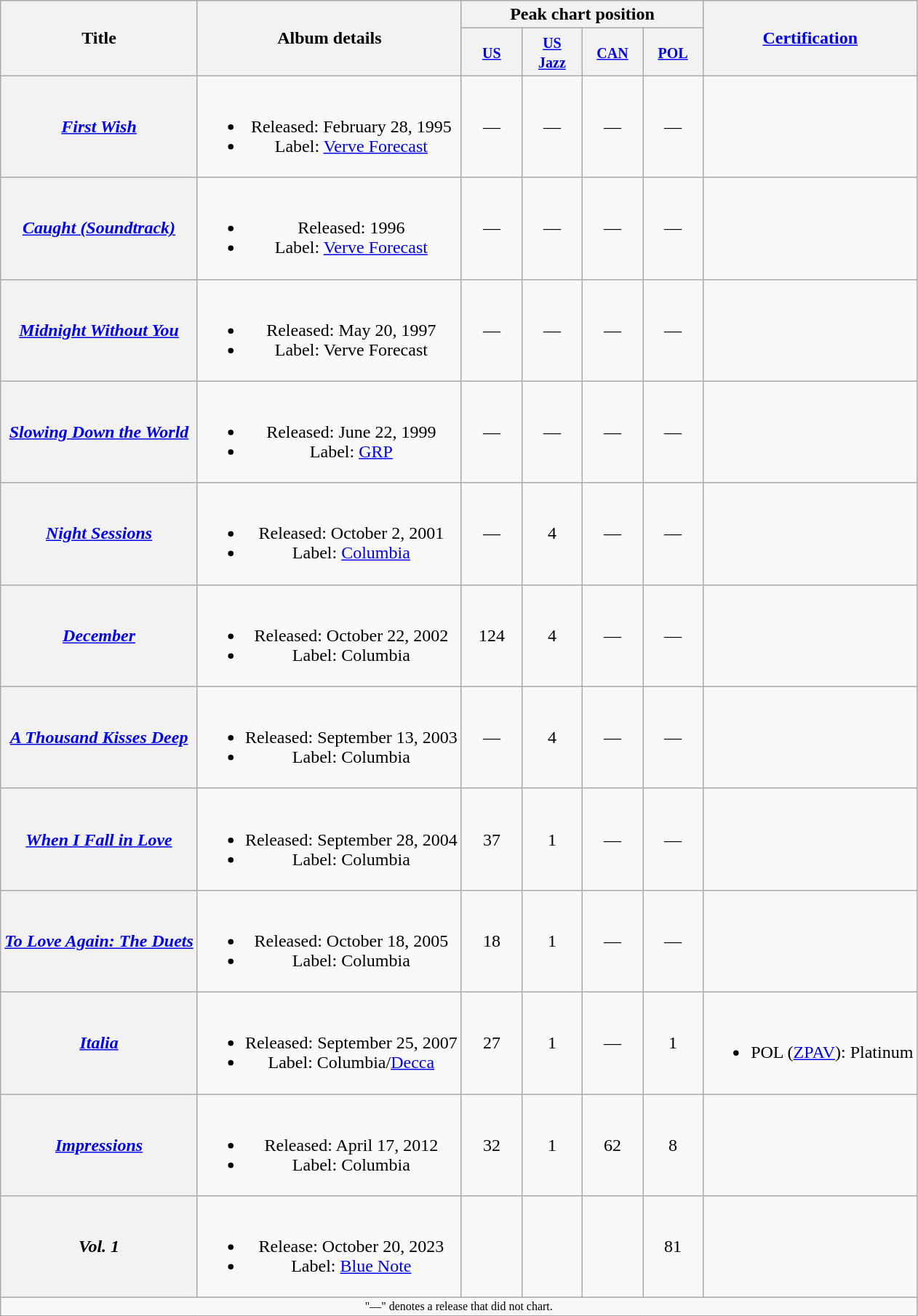<table class="wikitable plainrowheaders" style="text-align:center;">
<tr>
<th rowspan=2>Title</th>
<th rowspan=2>Album details</th>
<th colspan=4>Peak chart position</th>
<th rowspan=2><a href='#'>Certification</a></th>
</tr>
<tr>
<th scope="col" style="width:3em;"><small><a href='#'>US</a></small><br></th>
<th scope="col" style="width:3em;"><small><a href='#'>US<br>Jazz</a></small><br></th>
<th scope="col" style="width:3em;"><small><a href='#'>CAN</a></small></th>
<th scope="col" style="width:3em;"><small><a href='#'>POL</a></small><br></th>
</tr>
<tr>
<th scope="row"><em><a href='#'>First Wish</a></em></th>
<td><br><ul><li>Released: February 28, 1995</li><li>Label: <a href='#'>Verve Forecast</a></li></ul></td>
<td>—</td>
<td>—</td>
<td>—</td>
<td>—</td>
<td></td>
</tr>
<tr>
<th scope="row"><em><a href='#'>Caught (Soundtrack)</a></em></th>
<td><br><ul><li>Released: 1996</li><li>Label: <a href='#'>Verve Forecast</a></li></ul></td>
<td>—</td>
<td>—</td>
<td>—</td>
<td>—</td>
<td></td>
</tr>
<tr>
<th scope="row"><em><a href='#'>Midnight Without You</a></em></th>
<td><br><ul><li>Released: May 20, 1997</li><li>Label: Verve Forecast</li></ul></td>
<td>—</td>
<td>—</td>
<td>—</td>
<td>—</td>
<td></td>
</tr>
<tr>
<th scope="row"><em><a href='#'>Slowing Down the World</a></em></th>
<td><br><ul><li>Released: June 22, 1999</li><li>Label: <a href='#'>GRP</a></li></ul></td>
<td>—</td>
<td>—</td>
<td>—</td>
<td>—</td>
<td></td>
</tr>
<tr>
<th scope="row"><em><a href='#'>Night Sessions</a></em></th>
<td><br><ul><li>Released: October 2, 2001</li><li>Label: <a href='#'>Columbia</a></li></ul></td>
<td>—</td>
<td>4</td>
<td>—</td>
<td>—</td>
<td></td>
</tr>
<tr>
<th scope="row"><em><a href='#'>December</a></em></th>
<td><br><ul><li>Released: October 22, 2002</li><li>Label: Columbia</li></ul></td>
<td>124</td>
<td>4</td>
<td>—</td>
<td>—</td>
<td></td>
</tr>
<tr>
<th scope="row"><em><a href='#'>A Thousand Kisses Deep</a></em></th>
<td><br><ul><li>Released: September 13, 2003</li><li>Label: Columbia</li></ul></td>
<td>—</td>
<td>4</td>
<td>—</td>
<td>—</td>
<td></td>
</tr>
<tr>
<th scope="row"><em><a href='#'>When I Fall in Love</a></em></th>
<td><br><ul><li>Released: September 28, 2004</li><li>Label: Columbia</li></ul></td>
<td>37</td>
<td>1</td>
<td>—</td>
<td>—</td>
<td></td>
</tr>
<tr>
<th scope="row"><em><a href='#'>To Love Again: The Duets</a></em></th>
<td><br><ul><li>Released: October 18, 2005</li><li>Label: Columbia</li></ul></td>
<td>18</td>
<td>1</td>
<td>—</td>
<td>—</td>
<td></td>
</tr>
<tr>
<th scope="row"><em><a href='#'>Italia</a></em></th>
<td><br><ul><li>Released: September 25, 2007</li><li>Label: Columbia/<a href='#'>Decca</a></li></ul></td>
<td>27</td>
<td>1</td>
<td>—</td>
<td>1</td>
<td><br><ul><li>POL (<a href='#'>ZPAV</a>): Platinum</li></ul></td>
</tr>
<tr>
<th scope="row"><em><a href='#'>Impressions</a></em></th>
<td><br><ul><li>Released: April 17, 2012</li><li>Label: Columbia</li></ul></td>
<td>32</td>
<td>1</td>
<td>62</td>
<td>8</td>
<td></td>
</tr>
<tr>
<th scope="row"><em>Vol. 1</em></th>
<td><br><ul><li>Release: October 20, 2023</li><li>Label: <a href='#'>Blue Note</a></li></ul></td>
<td></td>
<td></td>
<td></td>
<td>81</td>
<td></td>
</tr>
<tr>
<td colspan=7 style=font-size:8pt;>"—" denotes a release that did not chart.</td>
</tr>
</table>
